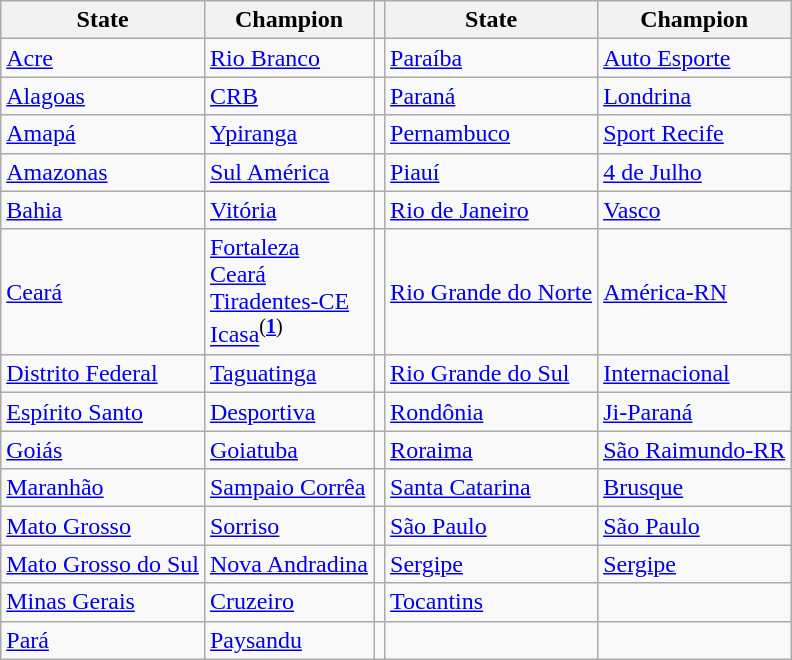<table class="wikitable">
<tr>
<th>State</th>
<th>Champion</th>
<th></th>
<th>State</th>
<th>Champion</th>
</tr>
<tr>
<td><a href='#'>Acre</a></td>
<td><a href='#'>Rio Branco</a></td>
<td></td>
<td><a href='#'>Paraíba</a></td>
<td><a href='#'>Auto Esporte</a></td>
</tr>
<tr>
<td><a href='#'>Alagoas</a></td>
<td><a href='#'>CRB</a></td>
<td></td>
<td><a href='#'>Paraná</a></td>
<td><a href='#'>Londrina</a></td>
</tr>
<tr>
<td><a href='#'>Amapá</a></td>
<td><a href='#'>Ypiranga</a></td>
<td></td>
<td><a href='#'>Pernambuco</a></td>
<td><a href='#'>Sport Recife</a></td>
</tr>
<tr>
<td><a href='#'>Amazonas</a></td>
<td><a href='#'>Sul América</a></td>
<td></td>
<td><a href='#'>Piauí</a></td>
<td><a href='#'>4 de Julho</a></td>
</tr>
<tr>
<td><a href='#'>Bahia</a></td>
<td><a href='#'>Vitória</a></td>
<td></td>
<td><a href='#'>Rio de Janeiro</a></td>
<td><a href='#'>Vasco</a></td>
</tr>
<tr>
<td><a href='#'>Ceará</a></td>
<td><a href='#'>Fortaleza</a><br><a href='#'>Ceará</a><br><a href='#'>Tiradentes-CE</a><br><a href='#'>Icasa</a><sup>(<strong><a href='#'>1</a></strong>)</sup></td>
<td></td>
<td><a href='#'>Rio Grande do Norte</a></td>
<td><a href='#'>América-RN</a></td>
</tr>
<tr>
<td><a href='#'>Distrito Federal</a></td>
<td><a href='#'>Taguatinga</a></td>
<td></td>
<td><a href='#'>Rio Grande do Sul</a></td>
<td><a href='#'>Internacional</a></td>
</tr>
<tr>
<td><a href='#'>Espírito Santo</a></td>
<td><a href='#'>Desportiva</a></td>
<td></td>
<td><a href='#'>Rondônia</a></td>
<td><a href='#'>Ji-Paraná</a></td>
</tr>
<tr>
<td><a href='#'>Goiás</a></td>
<td><a href='#'>Goiatuba</a></td>
<td></td>
<td><a href='#'>Roraima</a></td>
<td><a href='#'>São Raimundo-RR</a></td>
</tr>
<tr>
<td><a href='#'>Maranhão</a></td>
<td><a href='#'>Sampaio Corrêa</a></td>
<td></td>
<td><a href='#'>Santa Catarina</a></td>
<td><a href='#'>Brusque</a></td>
</tr>
<tr>
<td><a href='#'>Mato Grosso</a></td>
<td><a href='#'>Sorriso</a></td>
<td></td>
<td><a href='#'>São Paulo</a></td>
<td><a href='#'>São Paulo</a></td>
</tr>
<tr>
<td><a href='#'>Mato Grosso do Sul</a></td>
<td><a href='#'>Nova Andradina</a></td>
<td></td>
<td><a href='#'>Sergipe</a></td>
<td><a href='#'>Sergipe</a></td>
</tr>
<tr>
<td><a href='#'>Minas Gerais</a></td>
<td><a href='#'>Cruzeiro</a></td>
<td></td>
<td><a href='#'>Tocantins</a></td>
<td></td>
</tr>
<tr>
<td><a href='#'>Pará</a></td>
<td><a href='#'>Paysandu</a></td>
<td></td>
<td></td>
<td></td>
</tr>
</table>
